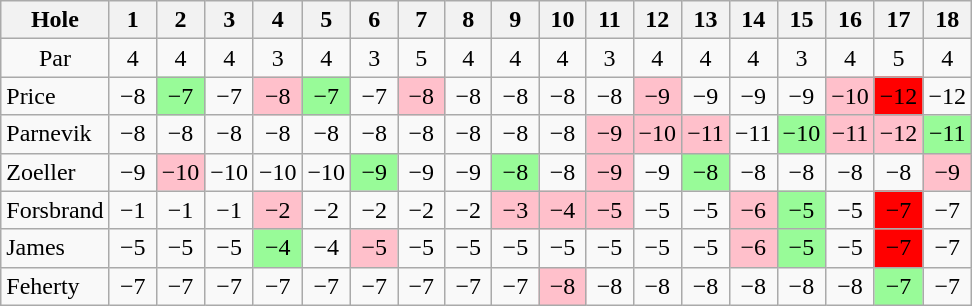<table class="wikitable" style="text-align:center">
<tr>
<th>Hole</th>
<th>  1  </th>
<th> 2 </th>
<th> 3 </th>
<th> 4 </th>
<th> 5 </th>
<th>  6  </th>
<th>  7  </th>
<th>  8  </th>
<th>  9  </th>
<th>10</th>
<th>11</th>
<th>12</th>
<th>13</th>
<th>14</th>
<th>15</th>
<th>16</th>
<th>17</th>
<th>18</th>
</tr>
<tr>
<td>Par</td>
<td>4</td>
<td>4</td>
<td>4</td>
<td>3</td>
<td>4</td>
<td>3</td>
<td>5</td>
<td>4</td>
<td>4</td>
<td>  4  </td>
<td>  3  </td>
<td>4</td>
<td>4</td>
<td>4</td>
<td>3</td>
<td>4</td>
<td>5</td>
<td>4</td>
</tr>
<tr>
<td align=left> Price</td>
<td>−8</td>
<td style="background: PaleGreen;">−7</td>
<td>−7</td>
<td style="background: Pink;">−8</td>
<td style="background: PaleGreen;">−7</td>
<td>−7</td>
<td style="background: Pink;">−8</td>
<td>−8</td>
<td>−8</td>
<td>−8</td>
<td>−8</td>
<td style="background: Pink;">−9</td>
<td>−9</td>
<td>−9</td>
<td>−9</td>
<td style="background: Pink;">−10</td>
<td style="background: Red;">−12</td>
<td>−12</td>
</tr>
<tr>
<td align=left> Parnevik</td>
<td>−8</td>
<td>−8</td>
<td>−8</td>
<td>−8</td>
<td>−8</td>
<td>−8</td>
<td>−8</td>
<td>−8</td>
<td>−8</td>
<td>−8</td>
<td style="background: Pink;">−9</td>
<td style="background: Pink;">−10</td>
<td style="background: Pink;">−11</td>
<td>−11</td>
<td style="background: PaleGreen;">−10</td>
<td style="background: Pink;">−11</td>
<td style="background: Pink;">−12</td>
<td style="background: PaleGreen;">−11</td>
</tr>
<tr>
<td align=left> Zoeller</td>
<td>−9</td>
<td style="background: Pink;">−10</td>
<td>−10</td>
<td>−10</td>
<td>−10</td>
<td style="background: PaleGreen;">−9</td>
<td>−9</td>
<td>−9</td>
<td style="background: PaleGreen;">−8</td>
<td>−8</td>
<td style="background: Pink;">−9</td>
<td>−9</td>
<td style="background: PaleGreen;">−8</td>
<td>−8</td>
<td>−8</td>
<td>−8</td>
<td>−8</td>
<td style="background: Pink;">−9</td>
</tr>
<tr>
<td align=left> Forsbrand</td>
<td>−1</td>
<td>−1</td>
<td>−1</td>
<td style="background: Pink;">−2</td>
<td>−2</td>
<td>−2</td>
<td>−2</td>
<td>−2</td>
<td style="background: Pink;">−3</td>
<td style="background: Pink;">−4</td>
<td style="background: Pink;">−5</td>
<td>−5</td>
<td>−5</td>
<td style="background: Pink;">−6</td>
<td style="background: PaleGreen;">−5</td>
<td>−5</td>
<td style="background: Red;">−7</td>
<td>−7</td>
</tr>
<tr>
<td align=left> James</td>
<td>−5</td>
<td>−5</td>
<td>−5</td>
<td style="background: PaleGreen;">−4</td>
<td>−4</td>
<td style="background: Pink;">−5</td>
<td>−5</td>
<td>−5</td>
<td>−5</td>
<td>−5</td>
<td>−5</td>
<td>−5</td>
<td>−5</td>
<td style="background: Pink;">−6</td>
<td style="background: PaleGreen;">−5</td>
<td>−5</td>
<td style="background: Red;">−7</td>
<td>−7</td>
</tr>
<tr>
<td align=left> Feherty</td>
<td>−7</td>
<td>−7</td>
<td>−7</td>
<td>−7</td>
<td>−7</td>
<td>−7</td>
<td>−7</td>
<td>−7</td>
<td>−7</td>
<td style="background: Pink;">−8</td>
<td>−8</td>
<td>−8</td>
<td>−8</td>
<td>−8</td>
<td>−8</td>
<td>−8</td>
<td style="background: PaleGreen;">−7</td>
<td>−7</td>
</tr>
</table>
